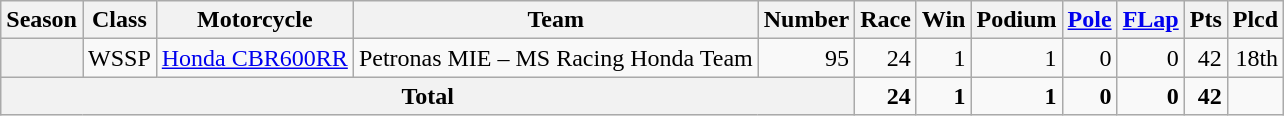<table class="wikitable" style="text-align:right;">
<tr>
<th>Season</th>
<th>Class</th>
<th>Motorcycle</th>
<th>Team</th>
<th>Number</th>
<th>Race</th>
<th>Win</th>
<th>Podium</th>
<th><a href='#'>Pole</a></th>
<th><a href='#'>FLap</a></th>
<th>Pts</th>
<th>Plcd</th>
</tr>
<tr>
<th></th>
<td>WSSP</td>
<td style="text-align:left;"><a href='#'>Honda CBR600RR</a></td>
<td style="text-align:left;">Petronas MIE – MS Racing Honda Team</td>
<td>95</td>
<td>24</td>
<td>1</td>
<td>1</td>
<td>0</td>
<td>0</td>
<td>42</td>
<td>18th</td>
</tr>
<tr>
<th colspan="5">Total</th>
<td><strong>24</strong></td>
<td><strong>1</strong></td>
<td><strong>1</strong></td>
<td><strong>0</strong></td>
<td><strong>0</strong></td>
<td><strong>42</strong></td>
<td></td>
</tr>
</table>
